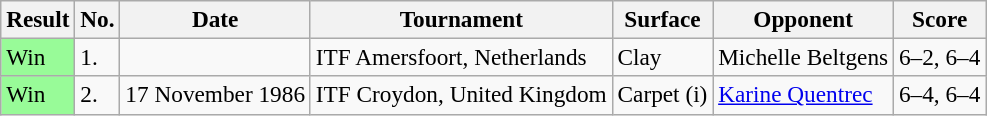<table class="sortable wikitable" style="font-size:97%;">
<tr>
<th>Result</th>
<th>No.</th>
<th>Date</th>
<th>Tournament</th>
<th>Surface</th>
<th>Opponent</th>
<th>Score</th>
</tr>
<tr>
<td style="background:#98fb98;">Win</td>
<td>1.</td>
<td></td>
<td>ITF Amersfoort, Netherlands</td>
<td>Clay</td>
<td> Michelle Beltgens</td>
<td>6–2, 6–4</td>
</tr>
<tr>
<td style="background:#98fb98;">Win</td>
<td>2.</td>
<td>17 November 1986</td>
<td>ITF Croydon, United Kingdom</td>
<td>Carpet (i)</td>
<td> <a href='#'>Karine Quentrec</a></td>
<td>6–4, 6–4</td>
</tr>
</table>
